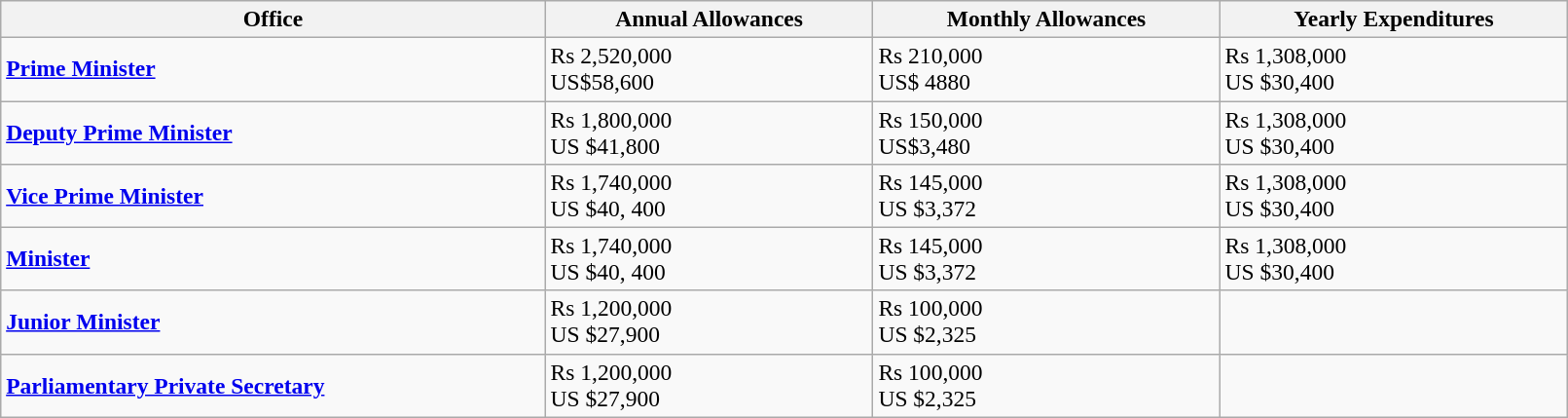<table class="wikitable"  style="font-size:98%; width:85%;">
<tr>
<th>Office</th>
<th>Annual Allowances</th>
<th>Monthly Allowances</th>
<th>Yearly Expenditures</th>
</tr>
<tr>
<td><strong><a href='#'>Prime Minister</a></strong></td>
<td>Rs 2,520,000<br> US$58,600</td>
<td>Rs 210,000<br> US$ 4880</td>
<td>Rs 1,308,000<br>US $30,400</td>
</tr>
<tr>
<td><strong><a href='#'>Deputy Prime Minister</a></strong></td>
<td>Rs 1,800,000<br>US $41,800</td>
<td>Rs 150,000<br>US$3,480</td>
<td>Rs 1,308,000<br>US $30,400</td>
</tr>
<tr>
<td><strong><a href='#'>Vice Prime Minister</a></strong></td>
<td>Rs 1,740,000 <br> US $40, 400</td>
<td>Rs 145,000 <br> US $3,372</td>
<td>Rs 1,308,000<br>US $30,400</td>
</tr>
<tr>
<td><strong><a href='#'>Minister</a></strong></td>
<td>Rs 1,740,000 <br> US $40, 400</td>
<td>Rs 145,000 <br> US $3,372</td>
<td>Rs 1,308,000<br>US $30,400</td>
</tr>
<tr>
<td><strong><a href='#'>Junior Minister</a></strong></td>
<td>Rs 1,200,000 <br> US $27,900</td>
<td>Rs 100,000 <br> US $2,325</td>
<td></td>
</tr>
<tr>
<td><strong><a href='#'>Parliamentary Private Secretary</a></strong></td>
<td>Rs 1,200,000 <br> US $27,900</td>
<td>Rs 100,000 <br> US $2,325</td>
<td></td>
</tr>
</table>
